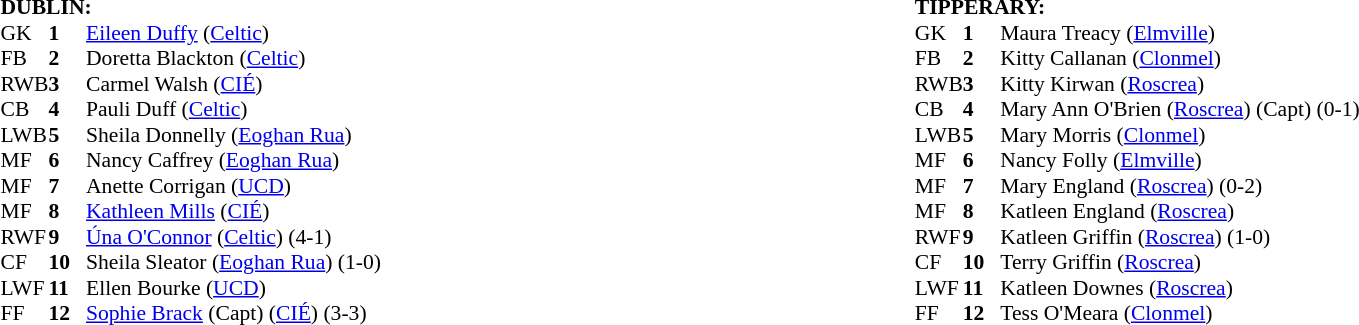<table width="100%">
<tr>
<td valign="top" width="50%"><br><table style="font-size: 90%" cellspacing="0" cellpadding="0" align=center>
<tr>
<td colspan="4"><strong>DUBLIN:</strong></td>
</tr>
<tr>
<th width="25"></th>
<th width="25"></th>
</tr>
<tr>
<td>GK</td>
<td><strong>1</strong></td>
<td><a href='#'>Eileen Duffy</a> (<a href='#'>Celtic</a>)</td>
</tr>
<tr>
<td>FB</td>
<td><strong>2</strong></td>
<td>Doretta Blackton (<a href='#'>Celtic</a>)</td>
</tr>
<tr>
<td>RWB</td>
<td><strong>3</strong></td>
<td>Carmel Walsh (<a href='#'>CIÉ</a>)</td>
</tr>
<tr>
<td>CB</td>
<td><strong>4</strong></td>
<td>Pauli Duff (<a href='#'>Celtic</a>)</td>
</tr>
<tr>
<td>LWB</td>
<td><strong>5</strong></td>
<td>Sheila Donnelly (<a href='#'>Eoghan Rua</a>)</td>
</tr>
<tr>
<td>MF</td>
<td><strong>6</strong></td>
<td>Nancy Caffrey (<a href='#'>Eoghan Rua</a>)</td>
</tr>
<tr>
<td>MF</td>
<td><strong>7</strong></td>
<td>Anette Corrigan (<a href='#'>UCD</a>)</td>
</tr>
<tr>
<td>MF</td>
<td><strong>8</strong></td>
<td><a href='#'>Kathleen Mills</a> (<a href='#'>CIÉ</a>)</td>
</tr>
<tr>
<td>RWF</td>
<td><strong>9</strong></td>
<td><a href='#'>Úna O'Connor</a> (<a href='#'>Celtic</a>) (4-1)</td>
</tr>
<tr>
<td>CF</td>
<td><strong>10</strong></td>
<td>Sheila Sleator (<a href='#'>Eoghan Rua</a>) (1-0)</td>
</tr>
<tr>
<td>LWF</td>
<td><strong>11</strong></td>
<td>Ellen Bourke (<a href='#'>UCD</a>)</td>
</tr>
<tr>
<td>FF</td>
<td><strong>12</strong></td>
<td><a href='#'>Sophie Brack</a> (Capt) (<a href='#'>CIÉ</a>) (3-3)</td>
</tr>
<tr>
</tr>
</table>
</td>
<td valign="top" width="50%"><br><table style="font-size: 90%" cellspacing="0" cellpadding="0" align=center>
<tr>
<td colspan="4"><strong>TIPPERARY:</strong></td>
</tr>
<tr>
<th width="25"></th>
<th width="25"></th>
</tr>
<tr>
<td>GK</td>
<td><strong>1</strong></td>
<td>Maura Treacy (<a href='#'>Elmville</a>)</td>
</tr>
<tr>
<td>FB</td>
<td><strong>2</strong></td>
<td>Kitty Callanan (<a href='#'>Clonmel</a>)</td>
</tr>
<tr>
<td>RWB</td>
<td><strong>3</strong></td>
<td>Kitty Kirwan (<a href='#'>Roscrea</a>)</td>
</tr>
<tr>
<td>CB</td>
<td><strong>4</strong></td>
<td>Mary Ann O'Brien (<a href='#'>Roscrea</a>) (Capt) (0-1)</td>
</tr>
<tr>
<td>LWB</td>
<td><strong>5</strong></td>
<td>Mary Morris (<a href='#'>Clonmel</a>)</td>
</tr>
<tr>
<td>MF</td>
<td><strong>6</strong></td>
<td>Nancy Folly (<a href='#'>Elmville</a>)</td>
</tr>
<tr>
<td>MF</td>
<td><strong>7</strong></td>
<td>Mary England (<a href='#'>Roscrea</a>) (0-2)</td>
</tr>
<tr>
<td>MF</td>
<td><strong>8</strong></td>
<td>Katleen England (<a href='#'>Roscrea</a>)</td>
</tr>
<tr>
<td>RWF</td>
<td><strong>9</strong></td>
<td>Katleen Griffin (<a href='#'>Roscrea</a>) (1-0)</td>
</tr>
<tr>
<td>CF</td>
<td><strong>10</strong></td>
<td>Terry Griffin (<a href='#'>Roscrea</a>)</td>
</tr>
<tr>
<td>LWF</td>
<td><strong>11</strong></td>
<td>Katleen Downes (<a href='#'>Roscrea</a>)</td>
</tr>
<tr>
<td>FF</td>
<td><strong>12</strong></td>
<td>Tess O'Meara (<a href='#'>Clonmel</a>)</td>
</tr>
<tr>
</tr>
</table>
</td>
</tr>
</table>
